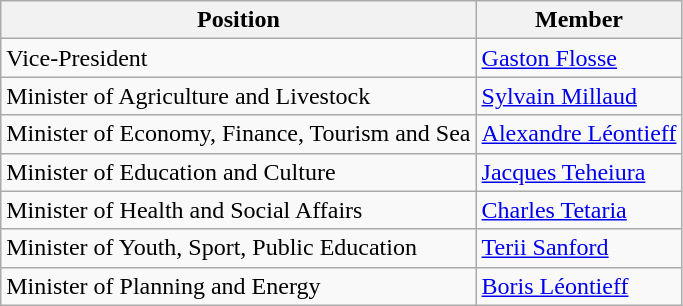<table class=wikitable>
<tr>
<th>Position</th>
<th>Member</th>
</tr>
<tr>
<td>Vice-President</td>
<td><a href='#'>Gaston Flosse</a></td>
</tr>
<tr>
<td>Minister of Agriculture and Livestock</td>
<td><a href='#'>Sylvain Millaud</a></td>
</tr>
<tr>
<td>Minister of Economy, Finance, Tourism and Sea</td>
<td><a href='#'>Alexandre Léontieff</a></td>
</tr>
<tr>
<td>Minister of Education and Culture</td>
<td><a href='#'>Jacques Teheiura</a></td>
</tr>
<tr>
<td>Minister of Health and Social Affairs</td>
<td><a href='#'>Charles Tetaria</a></td>
</tr>
<tr>
<td>Minister of Youth, Sport, Public Education</td>
<td><a href='#'>Terii Sanford</a></td>
</tr>
<tr>
<td>Minister of Planning and Energy</td>
<td><a href='#'>Boris Léontieff</a></td>
</tr>
</table>
